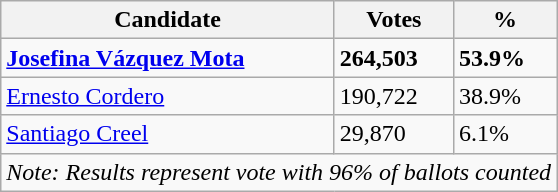<table class="wikitable">
<tr>
<th>Candidate</th>
<th>Votes</th>
<th>%</th>
</tr>
<tr>
<td><strong><a href='#'>Josefina Vázquez Mota</a></strong></td>
<td><strong>264,503</strong></td>
<td><strong>53.9%</strong></td>
</tr>
<tr>
<td><a href='#'>Ernesto Cordero</a></td>
<td>190,722</td>
<td>38.9%</td>
</tr>
<tr>
<td><a href='#'>Santiago Creel</a></td>
<td>29,870</td>
<td>6.1%</td>
</tr>
<tr>
<td colspan="3"><em>Note: Results represent vote with 96% of ballots counted</em></td>
</tr>
</table>
